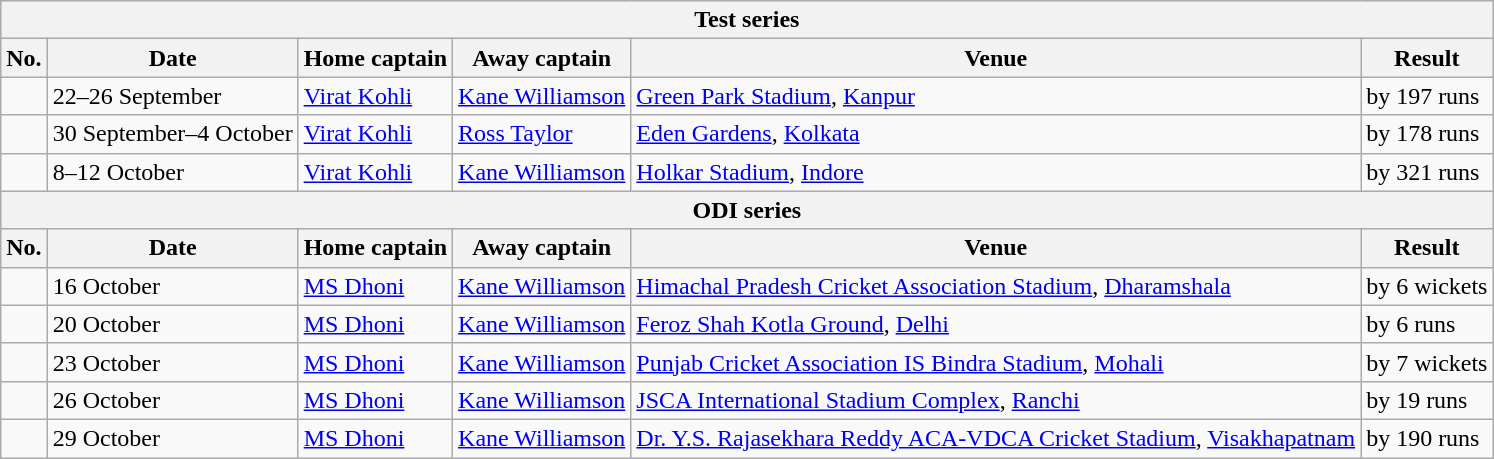<table class="wikitable">
<tr>
<th colspan="6">Test series</th>
</tr>
<tr>
<th>No.</th>
<th>Date</th>
<th>Home captain</th>
<th>Away captain</th>
<th>Venue</th>
<th>Result</th>
</tr>
<tr>
<td></td>
<td>22–26 September</td>
<td><a href='#'>Virat Kohli</a></td>
<td><a href='#'>Kane Williamson</a></td>
<td><a href='#'>Green Park Stadium</a>, <a href='#'>Kanpur</a></td>
<td> by 197 runs</td>
</tr>
<tr>
<td></td>
<td>30 September–4 October</td>
<td><a href='#'>Virat Kohli</a></td>
<td><a href='#'>Ross Taylor</a></td>
<td><a href='#'>Eden Gardens</a>, <a href='#'>Kolkata</a></td>
<td> by 178 runs</td>
</tr>
<tr>
<td></td>
<td>8–12 October</td>
<td><a href='#'>Virat Kohli</a></td>
<td><a href='#'>Kane Williamson</a></td>
<td><a href='#'>Holkar Stadium</a>, <a href='#'>Indore</a></td>
<td> by 321 runs</td>
</tr>
<tr>
<th colspan="6">ODI series</th>
</tr>
<tr>
<th>No.</th>
<th>Date</th>
<th>Home captain</th>
<th>Away captain</th>
<th>Venue</th>
<th>Result</th>
</tr>
<tr>
<td></td>
<td>16 October</td>
<td><a href='#'>MS Dhoni</a></td>
<td><a href='#'>Kane Williamson</a></td>
<td><a href='#'>Himachal Pradesh Cricket Association Stadium</a>, <a href='#'>Dharamshala</a></td>
<td> by 6 wickets</td>
</tr>
<tr>
<td></td>
<td>20 October</td>
<td><a href='#'>MS Dhoni</a></td>
<td><a href='#'>Kane Williamson</a></td>
<td><a href='#'>Feroz Shah Kotla Ground</a>, <a href='#'>Delhi</a></td>
<td> by 6 runs</td>
</tr>
<tr>
<td></td>
<td>23 October</td>
<td><a href='#'>MS Dhoni</a></td>
<td><a href='#'>Kane Williamson</a></td>
<td><a href='#'>Punjab Cricket Association IS Bindra Stadium</a>, <a href='#'>Mohali</a></td>
<td> by 7 wickets</td>
</tr>
<tr>
<td></td>
<td>26 October</td>
<td><a href='#'>MS Dhoni</a></td>
<td><a href='#'>Kane Williamson</a></td>
<td><a href='#'>JSCA International Stadium Complex</a>, <a href='#'>Ranchi</a></td>
<td> by 19 runs</td>
</tr>
<tr>
<td></td>
<td>29 October</td>
<td><a href='#'>MS Dhoni</a></td>
<td><a href='#'>Kane Williamson</a></td>
<td><a href='#'>Dr. Y.S. Rajasekhara Reddy ACA-VDCA Cricket Stadium</a>, <a href='#'>Visakhapatnam</a></td>
<td> by 190 runs</td>
</tr>
</table>
